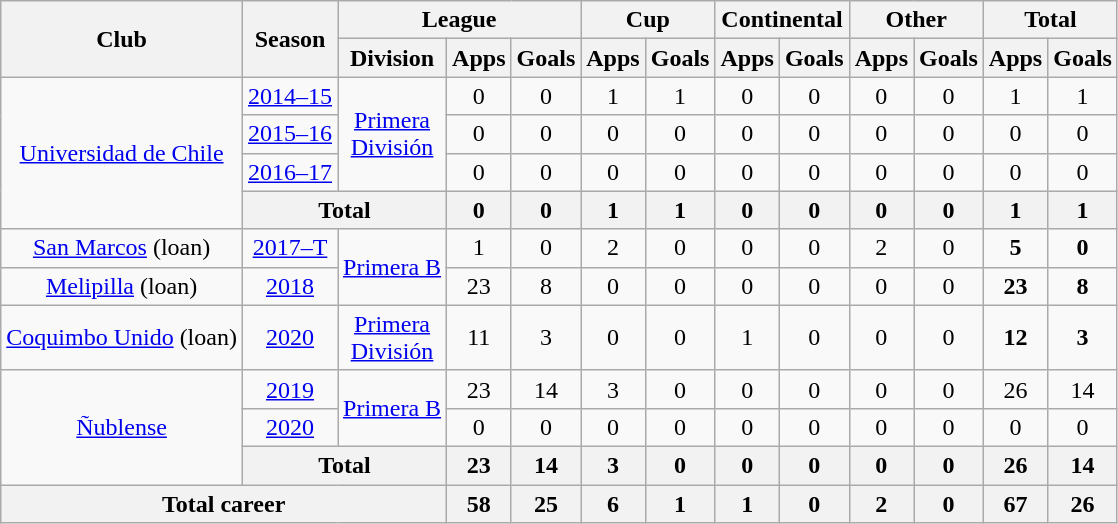<table class="wikitable" style="text-align: center">
<tr>
<th rowspan="2">Club</th>
<th rowspan="2">Season</th>
<th colspan="3">League</th>
<th colspan="2">Cup</th>
<th colspan="2">Continental</th>
<th colspan="2">Other</th>
<th colspan="2">Total</th>
</tr>
<tr>
<th>Division</th>
<th>Apps</th>
<th>Goals</th>
<th>Apps</th>
<th>Goals</th>
<th>Apps</th>
<th>Goals</th>
<th>Apps</th>
<th>Goals</th>
<th>Apps</th>
<th>Goals</th>
</tr>
<tr>
<td rowspan="4"><a href='#'>Universidad de Chile</a></td>
<td><a href='#'>2014–15</a></td>
<td rowspan="3"><a href='#'>Primera<br>División</a></td>
<td>0</td>
<td>0</td>
<td>1</td>
<td>1</td>
<td>0</td>
<td>0</td>
<td>0</td>
<td>0</td>
<td>1</td>
<td>1</td>
</tr>
<tr>
<td><a href='#'>2015–16</a></td>
<td>0</td>
<td>0</td>
<td>0</td>
<td>0</td>
<td>0</td>
<td>0</td>
<td>0</td>
<td>0</td>
<td>0</td>
<td>0</td>
</tr>
<tr>
<td><a href='#'>2016–17</a></td>
<td>0</td>
<td>0</td>
<td>0</td>
<td>0</td>
<td>0</td>
<td>0</td>
<td>0</td>
<td>0</td>
<td>0</td>
<td>0</td>
</tr>
<tr>
<th colspan="2"><strong>Total</strong></th>
<th>0</th>
<th>0</th>
<th>1</th>
<th>1</th>
<th>0</th>
<th>0</th>
<th>0</th>
<th>0</th>
<th>1</th>
<th>1</th>
</tr>
<tr>
<td><a href='#'>San Marcos</a> (loan)</td>
<td><a href='#'>2017–T</a></td>
<td rowspan="2"><a href='#'>Primera B</a></td>
<td>1</td>
<td>0</td>
<td>2</td>
<td>0</td>
<td>0</td>
<td>0</td>
<td>2</td>
<td>0</td>
<td><strong>5</strong></td>
<td><strong>0</strong></td>
</tr>
<tr>
<td><a href='#'>Melipilla</a> (loan)</td>
<td><a href='#'>2018</a></td>
<td>23</td>
<td>8</td>
<td>0</td>
<td>0</td>
<td>0</td>
<td>0</td>
<td>0</td>
<td>0</td>
<td><strong>23</strong></td>
<td><strong>8</strong></td>
</tr>
<tr>
<td><a href='#'>Coquimbo Unido</a> (loan)</td>
<td><a href='#'>2020</a></td>
<td><a href='#'>Primera<br>División</a></td>
<td>11</td>
<td>3</td>
<td>0</td>
<td>0</td>
<td>1</td>
<td>0</td>
<td>0</td>
<td>0</td>
<td><strong>12</strong></td>
<td><strong>3</strong></td>
</tr>
<tr>
<td rowspan="3"><a href='#'>Ñublense</a></td>
<td><a href='#'>2019</a></td>
<td rowspan="2"><a href='#'>Primera B</a></td>
<td>23</td>
<td>14</td>
<td>3</td>
<td>0</td>
<td>0</td>
<td>0</td>
<td>0</td>
<td>0</td>
<td>26</td>
<td>14</td>
</tr>
<tr>
<td><a href='#'>2020</a></td>
<td>0</td>
<td>0</td>
<td>0</td>
<td>0</td>
<td>0</td>
<td>0</td>
<td>0</td>
<td>0</td>
<td>0</td>
<td>0</td>
</tr>
<tr>
<th colspan="2"><strong>Total</strong></th>
<th>23</th>
<th>14</th>
<th>3</th>
<th>0</th>
<th>0</th>
<th>0</th>
<th>0</th>
<th>0</th>
<th>26</th>
<th>14</th>
</tr>
<tr>
<th colspan="3"><strong>Total career</strong></th>
<th>58</th>
<th>25</th>
<th>6</th>
<th>1</th>
<th>1</th>
<th>0</th>
<th>2</th>
<th>0</th>
<th>67</th>
<th>26</th>
</tr>
</table>
